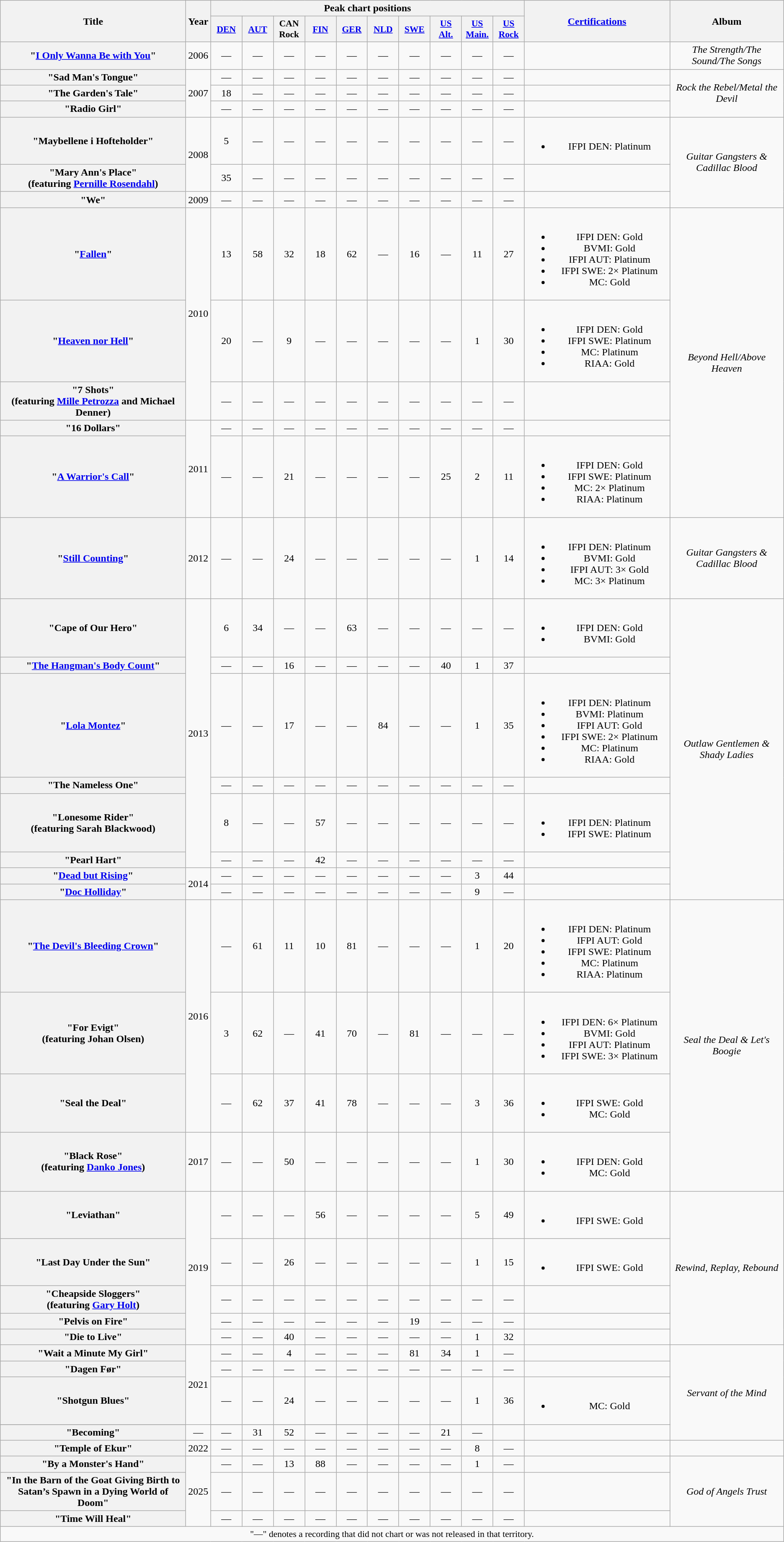<table class="wikitable plainrowheaders" style="text-align:center;">
<tr>
<th scope="col" rowspan="2" style="width:18em;">Title</th>
<th scope="col" rowspan="2">Year</th>
<th scope="col" colspan="10">Peak chart positions</th>
<th scope="col" rowspan="2" style="width:14em;"><a href='#'>Certifications</a></th>
<th scope="col" rowspan="2">Album</th>
</tr>
<tr>
<th scope="col" style="width:3em;font-size:90%;"><a href='#'>DEN</a><br></th>
<th scope="col" style="width:3em;font-size:90%;"><a href='#'>AUT</a><br></th>
<th scope="col" style="width:3em;font-size:90%;">CAN<br>Rock<br></th>
<th scope="col" style="width:3em;font-size:90%;"><a href='#'>FIN</a><br></th>
<th scope="col" style="width:3em;font-size:90%;"><a href='#'>GER</a><br></th>
<th scope="col" style="width:3em;font-size:90%;"><a href='#'>NLD</a><br></th>
<th scope="col" style="width:3em;font-size:90%;"><a href='#'>SWE</a><br></th>
<th scope="col" style="width:3em;font-size:90%;"><a href='#'>US<br>Alt.</a><br></th>
<th scope="col" style="width:3em;font-size:90%;"><a href='#'>US<br>Main.</a><br></th>
<th scope="col" style="width:3em;font-size:90%;"><a href='#'>US<br>Rock</a><br></th>
</tr>
<tr>
<th scope="row">"<a href='#'>I Only Wanna Be with You</a>"</th>
<td>2006</td>
<td>—</td>
<td>—</td>
<td>—</td>
<td>—</td>
<td>—</td>
<td>—</td>
<td>—</td>
<td>—</td>
<td>—</td>
<td>—</td>
<td></td>
<td><em>The Strength/The Sound/The Songs</em></td>
</tr>
<tr>
<th scope="row">"Sad Man's Tongue"</th>
<td rowspan="3">2007</td>
<td>—</td>
<td>—</td>
<td>—</td>
<td>—</td>
<td>—</td>
<td>—</td>
<td>—</td>
<td>—</td>
<td>—</td>
<td>—</td>
<td></td>
<td rowspan="3"><em>Rock the Rebel/Metal the Devil</em></td>
</tr>
<tr>
<th scope="row">"The Garden's Tale"</th>
<td>18</td>
<td>—</td>
<td>—</td>
<td>—</td>
<td>—</td>
<td>—</td>
<td>—</td>
<td>—</td>
<td>—</td>
<td>—</td>
<td></td>
</tr>
<tr>
<th scope="row">"Radio Girl"</th>
<td>—</td>
<td>—</td>
<td>—</td>
<td>—</td>
<td>—</td>
<td>—</td>
<td>—</td>
<td>—</td>
<td>—</td>
<td>—</td>
<td></td>
</tr>
<tr>
<th scope="row">"Maybellene i Hofteholder"</th>
<td rowspan="2">2008</td>
<td>5</td>
<td>—</td>
<td>—</td>
<td>—</td>
<td>—</td>
<td>—</td>
<td>—</td>
<td>—</td>
<td>—</td>
<td>—</td>
<td><br><ul><li>IFPI DEN: Platinum</li></ul></td>
<td rowspan="3"><em>Guitar Gangsters & Cadillac Blood</em></td>
</tr>
<tr>
<th scope="row">"Mary Ann's Place"<br><span>(featuring <a href='#'>Pernille Rosendahl</a>)</span></th>
<td>35</td>
<td>—</td>
<td>—</td>
<td>—</td>
<td>—</td>
<td>—</td>
<td>—</td>
<td>—</td>
<td>—</td>
<td>—</td>
<td></td>
</tr>
<tr>
<th scope="row">"We"</th>
<td>2009</td>
<td>—</td>
<td>—</td>
<td>—</td>
<td>—</td>
<td>—</td>
<td>—</td>
<td>—</td>
<td>—</td>
<td>—</td>
<td>—</td>
<td></td>
</tr>
<tr>
<th scope="row">"<a href='#'>Fallen</a>"</th>
<td rowspan="3">2010</td>
<td>13</td>
<td>58</td>
<td>32</td>
<td>18</td>
<td>62</td>
<td>—</td>
<td>16</td>
<td>—</td>
<td>11</td>
<td>27</td>
<td><br><ul><li>IFPI DEN: Gold</li><li>BVMI: Gold</li><li>IFPI AUT: Platinum</li><li>IFPI SWE: 2× Platinum</li><li>MC: Gold</li></ul></td>
<td rowspan="5"><em>Beyond Hell/Above Heaven</em></td>
</tr>
<tr>
<th scope="row">"<a href='#'>Heaven nor Hell</a>"</th>
<td>20</td>
<td>—</td>
<td>9</td>
<td>—</td>
<td>—</td>
<td>—</td>
<td>—</td>
<td>—</td>
<td>1</td>
<td>30</td>
<td><br><ul><li>IFPI DEN: Gold</li><li>IFPI SWE: Platinum</li><li>MC: Platinum</li><li>RIAA: Gold</li></ul></td>
</tr>
<tr>
<th scope="row">"7 Shots"<br><span>(featuring <a href='#'>Mille Petrozza</a> and Michael Denner)</span></th>
<td>—</td>
<td>—</td>
<td>—</td>
<td>—</td>
<td>—</td>
<td>—</td>
<td>—</td>
<td>—</td>
<td>—</td>
<td>—</td>
<td></td>
</tr>
<tr>
<th scope="row">"16 Dollars"</th>
<td rowspan="2">2011</td>
<td>—</td>
<td>—</td>
<td>—</td>
<td>—</td>
<td>—</td>
<td>—</td>
<td>—</td>
<td>—</td>
<td>—</td>
<td>—</td>
<td></td>
</tr>
<tr>
<th scope="row">"<a href='#'>A Warrior's Call</a>"</th>
<td>—</td>
<td>—</td>
<td>21</td>
<td>—</td>
<td>—</td>
<td>—</td>
<td>—</td>
<td>25</td>
<td>2</td>
<td>11</td>
<td><br><ul><li>IFPI DEN: Gold</li><li>IFPI SWE: Platinum</li><li>MC: 2× Platinum</li><li>RIAA: Platinum</li></ul></td>
</tr>
<tr>
<th scope="row">"<a href='#'>Still Counting</a>"</th>
<td>2012</td>
<td>—</td>
<td>—</td>
<td>24</td>
<td>—</td>
<td>—</td>
<td>—</td>
<td>—</td>
<td>—</td>
<td>1</td>
<td>14</td>
<td><br><ul><li>IFPI DEN: Platinum</li><li>BVMI: Gold</li><li>IFPI AUT: 3× Gold</li><li>MC: 3× Platinum</li></ul></td>
<td><em>Guitar Gangsters & Cadillac Blood</em></td>
</tr>
<tr>
<th scope="row">"Cape of Our Hero"</th>
<td rowspan="6">2013</td>
<td>6</td>
<td>34</td>
<td>—</td>
<td>—</td>
<td>63</td>
<td>—</td>
<td>—</td>
<td>—</td>
<td>—</td>
<td>—</td>
<td><br><ul><li>IFPI DEN: Gold</li><li>BVMI: Gold</li></ul></td>
<td rowspan="8"><em>Outlaw Gentlemen & Shady Ladies</em></td>
</tr>
<tr>
<th scope="row">"<a href='#'>The Hangman's Body Count</a>"</th>
<td>—</td>
<td>—</td>
<td>16</td>
<td>—</td>
<td>—</td>
<td>—</td>
<td>—</td>
<td>40</td>
<td>1</td>
<td>37</td>
<td></td>
</tr>
<tr>
<th scope="row">"<a href='#'>Lola Montez</a>"</th>
<td>—</td>
<td>—</td>
<td>17</td>
<td>—</td>
<td>—</td>
<td>84</td>
<td>—</td>
<td>—</td>
<td>1</td>
<td>35</td>
<td><br><ul><li>IFPI DEN: Platinum</li><li>BVMI: Platinum</li><li>IFPI AUT: Gold</li><li>IFPI SWE: 2× Platinum</li><li>MC: Platinum</li><li>RIAA: Gold</li></ul></td>
</tr>
<tr>
<th scope="row">"The Nameless One"</th>
<td>—</td>
<td>—</td>
<td>—</td>
<td>—</td>
<td>—</td>
<td>—</td>
<td>—</td>
<td>—</td>
<td>—</td>
<td>—</td>
<td></td>
</tr>
<tr>
<th scope="row">"Lonesome Rider"<br><span>(featuring Sarah Blackwood)</span></th>
<td>8</td>
<td>—</td>
<td>—</td>
<td>57</td>
<td>—</td>
<td>—</td>
<td>—</td>
<td>—</td>
<td>—</td>
<td>—</td>
<td><br><ul><li>IFPI DEN: Platinum</li><li>IFPI SWE: Platinum</li></ul></td>
</tr>
<tr>
<th scope="row">"Pearl Hart"</th>
<td>—</td>
<td>—</td>
<td>—</td>
<td>42</td>
<td>—</td>
<td>—</td>
<td>—</td>
<td>—</td>
<td>—</td>
<td>—</td>
<td></td>
</tr>
<tr>
<th scope="row">"<a href='#'>Dead but Rising</a>"</th>
<td rowspan="2">2014</td>
<td>—</td>
<td>—</td>
<td>—</td>
<td>—</td>
<td>—</td>
<td>—</td>
<td>—</td>
<td>—</td>
<td>3</td>
<td>44</td>
<td></td>
</tr>
<tr>
<th scope="row">"<a href='#'>Doc Holliday</a>"</th>
<td>—</td>
<td>—</td>
<td>—</td>
<td>—</td>
<td>—</td>
<td>—</td>
<td>—</td>
<td>—</td>
<td>9</td>
<td>—</td>
<td></td>
</tr>
<tr>
<th scope="row">"<a href='#'>The Devil's Bleeding Crown</a>"</th>
<td rowspan="3">2016</td>
<td>—</td>
<td>61</td>
<td>11</td>
<td>10</td>
<td>81</td>
<td>—</td>
<td>—</td>
<td>—</td>
<td>1</td>
<td>20</td>
<td><br><ul><li>IFPI DEN: Platinum</li><li>IFPI AUT: Gold</li><li>IFPI SWE: Platinum</li><li>MC: Platinum</li><li>RIAA: Platinum</li></ul></td>
<td rowspan="4"><em>Seal the Deal & Let's Boogie</em></td>
</tr>
<tr>
<th scope="row">"For Evigt"<br><span>(featuring Johan Olsen)</span></th>
<td>3</td>
<td>62</td>
<td>—</td>
<td>41</td>
<td>70</td>
<td>—</td>
<td>81</td>
<td>—</td>
<td>—</td>
<td>—</td>
<td><br><ul><li>IFPI DEN: 6× Platinum</li><li>BVMI: Gold</li><li>IFPI AUT: Platinum</li><li>IFPI SWE: 3× Platinum</li></ul></td>
</tr>
<tr>
<th scope="row">"Seal the Deal"</th>
<td>—</td>
<td>62</td>
<td>37</td>
<td>41</td>
<td>78</td>
<td>—</td>
<td>—</td>
<td>—</td>
<td>3</td>
<td>36</td>
<td><br><ul><li>IFPI SWE: Gold</li><li>MC: Gold</li></ul></td>
</tr>
<tr>
<th scope="row">"Black Rose"<br><span>(featuring <a href='#'>Danko Jones</a>)</span></th>
<td>2017</td>
<td>—</td>
<td>—</td>
<td>50</td>
<td>—</td>
<td>—</td>
<td>—</td>
<td>—</td>
<td>—</td>
<td>1</td>
<td>30</td>
<td><br><ul><li>IFPI DEN: Gold</li><li>MC: Gold</li></ul></td>
</tr>
<tr>
<th scope="row">"Leviathan"</th>
<td rowspan="5">2019</td>
<td>—</td>
<td>—</td>
<td>—</td>
<td>56</td>
<td>—</td>
<td>—</td>
<td>—</td>
<td>—</td>
<td>5</td>
<td>49</td>
<td><br><ul><li>IFPI SWE: Gold</li></ul></td>
<td rowspan="5"><em>Rewind, Replay, Rebound</em></td>
</tr>
<tr>
<th scope="row">"Last Day Under the Sun"</th>
<td>—</td>
<td>—</td>
<td>26</td>
<td>—</td>
<td>—</td>
<td>—</td>
<td>—</td>
<td>—</td>
<td>1</td>
<td>15</td>
<td><br><ul><li>IFPI SWE: Gold</li></ul></td>
</tr>
<tr>
<th scope="row">"Cheapside Sloggers"<br><span>(featuring <a href='#'>Gary Holt</a>)</span></th>
<td>—</td>
<td>—</td>
<td>—</td>
<td>—</td>
<td>—</td>
<td>—</td>
<td>—</td>
<td>—</td>
<td>—</td>
<td>—</td>
<td></td>
</tr>
<tr>
<th scope="row">"Pelvis on Fire"</th>
<td>—</td>
<td>—</td>
<td>—</td>
<td>—</td>
<td>—</td>
<td>—</td>
<td>19</td>
<td>—</td>
<td>—</td>
<td>—</td>
<td></td>
</tr>
<tr>
<th scope="row">"Die to Live"<br></th>
<td>—</td>
<td>—</td>
<td>40</td>
<td>—</td>
<td>—</td>
<td>—</td>
<td>—</td>
<td>—</td>
<td>1</td>
<td>32</td>
<td></td>
</tr>
<tr>
<th scope="row">"Wait a Minute My Girl"</th>
<td rowspan="4">2021</td>
<td>—</td>
<td>—</td>
<td>4</td>
<td>—</td>
<td>—</td>
<td>—</td>
<td>81</td>
<td>34</td>
<td>1</td>
<td>—</td>
<td></td>
<td rowspan="5"><em>Servant of the Mind</em></td>
</tr>
<tr>
<th scope="row">"Dagen Før"</th>
<td>—</td>
<td>—</td>
<td>—</td>
<td>—</td>
<td>—</td>
<td>—</td>
<td>—</td>
<td>—</td>
<td>—</td>
<td>—</td>
<td></td>
</tr>
<tr>
<th scope="row">"Shotgun Blues"</th>
<td>—</td>
<td>—</td>
<td>24</td>
<td>—</td>
<td>—</td>
<td>—</td>
<td>—</td>
<td>—</td>
<td>1</td>
<td>36</td>
<td><br><ul><li>MC: Gold</li></ul></td>
</tr>
<tr>
</tr>
<tr>
<th scope="row">"Becoming"</th>
<td>—</td>
<td>—</td>
<td>31</td>
<td>52</td>
<td>—</td>
<td>—</td>
<td>—</td>
<td>—</td>
<td>21</td>
<td>—</td>
<td></td>
</tr>
<tr>
<th scope="row">"Temple of Ekur"</th>
<td>2022</td>
<td>—</td>
<td>—</td>
<td>—</td>
<td>—</td>
<td>—</td>
<td>—</td>
<td>—</td>
<td>—</td>
<td>8</td>
<td>—</td>
<td></td>
</tr>
<tr>
<th scope="row">"By a Monster's Hand"</th>
<td rowspan="3">2025</td>
<td>—</td>
<td>—</td>
<td>13</td>
<td>88</td>
<td>— </td>
<td>—</td>
<td>—</td>
<td>—</td>
<td>1</td>
<td>—</td>
<td></td>
<td rowspan="3"><em>God of Angels Trust</em></td>
</tr>
<tr>
<th scope="row">"In the Barn of the Goat Giving Birth to Satan’s Spawn in a Dying World of Doom"</th>
<td>—</td>
<td>—</td>
<td>—</td>
<td>—</td>
<td>—</td>
<td>—</td>
<td>—</td>
<td>—</td>
<td>—</td>
<td>—</td>
<td></td>
</tr>
<tr>
<th scope="row">"Time Will Heal"</th>
<td>—</td>
<td>—</td>
<td>—</td>
<td>—</td>
<td>—</td>
<td>—</td>
<td>—</td>
<td>—</td>
<td>—</td>
<td>—</td>
<td></td>
</tr>
<tr>
<td colspan="15" style="font-size:90%">"—" denotes a recording that did not chart or was not released in that territory.</td>
</tr>
</table>
